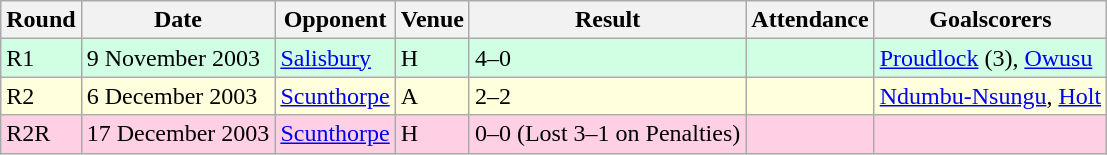<table class="wikitable">
<tr>
<th>Round</th>
<th>Date</th>
<th>Opponent</th>
<th>Venue</th>
<th>Result</th>
<th>Attendance</th>
<th>Goalscorers</th>
</tr>
<tr style="background-color: #d0ffe3;">
<td>R1</td>
<td>9 November 2003</td>
<td><a href='#'>Salisbury</a></td>
<td>H</td>
<td>4–0</td>
<td></td>
<td><a href='#'>Proudlock</a> (3), <a href='#'>Owusu</a></td>
</tr>
<tr style="background-color: #ffffdd;">
<td>R2</td>
<td>6 December 2003</td>
<td><a href='#'>Scunthorpe</a></td>
<td>A</td>
<td>2–2</td>
<td></td>
<td><a href='#'>Ndumbu-Nsungu</a>, <a href='#'>Holt</a></td>
</tr>
<tr style="background-color: #ffd0e3;">
<td>R2R</td>
<td>17 December 2003</td>
<td><a href='#'>Scunthorpe</a></td>
<td>H</td>
<td>0–0 (Lost 3–1 on Penalties)</td>
<td></td>
<td></td>
</tr>
</table>
